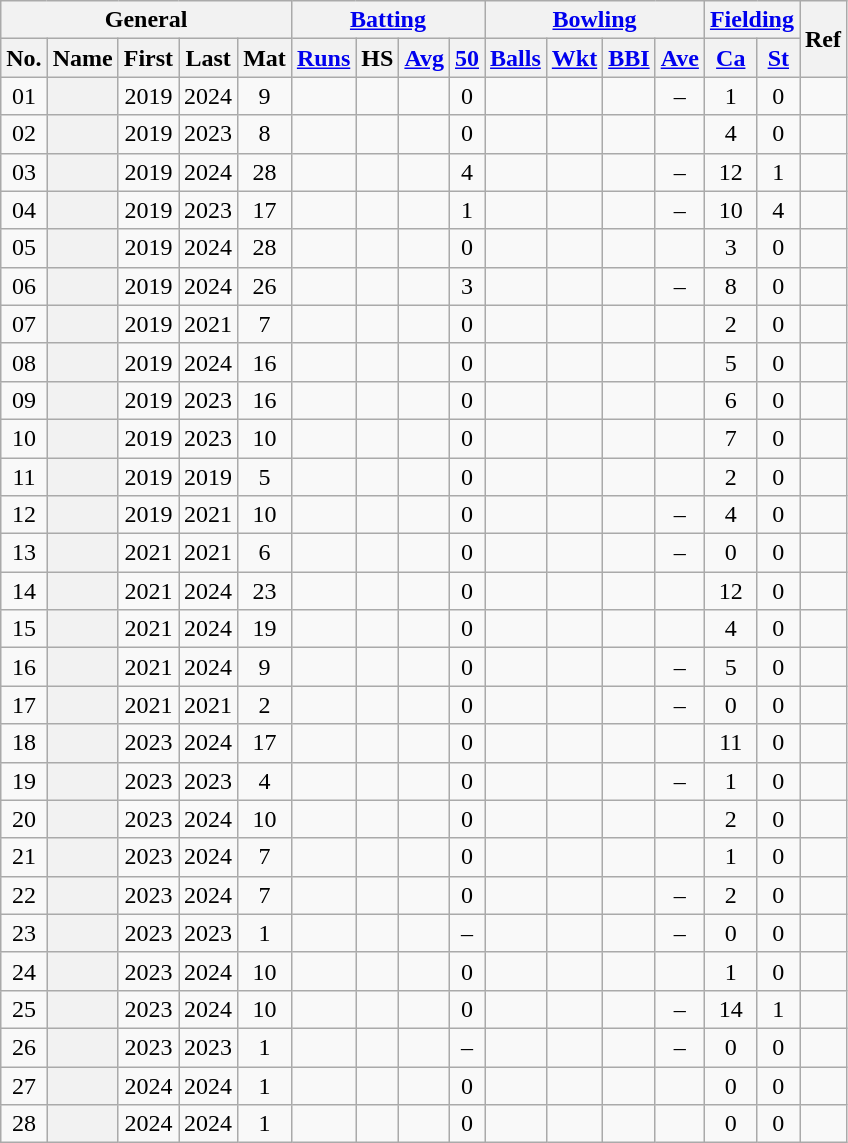<table class="wikitable plainrowheaders sortable">
<tr align="center">
<th scope="col" colspan=5 class="unsortable">General</th>
<th scope="col" colspan=4 class="unsortable"><a href='#'>Batting</a></th>
<th scope="col" colspan=4 class="unsortable"><a href='#'>Bowling</a></th>
<th scope="col" colspan=2 class="unsortable"><a href='#'>Fielding</a></th>
<th scope="col" rowspan=2 class="unsortable">Ref</th>
</tr>
<tr align="center">
<th scope="col">No.</th>
<th scope="col">Name</th>
<th scope="col">First</th>
<th scope="col">Last</th>
<th scope="col">Mat</th>
<th scope="col"><a href='#'>Runs</a></th>
<th scope="col">HS</th>
<th scope="col"><a href='#'>Avg</a></th>
<th scope="col"><a href='#'>50</a></th>
<th scope="col"><a href='#'>Balls</a></th>
<th scope="col"><a href='#'>Wkt</a></th>
<th scope="col"><a href='#'>BBI</a></th>
<th scope="col"><a href='#'>Ave</a></th>
<th scope="col"><a href='#'>Ca</a></th>
<th scope="col"><a href='#'>St</a></th>
</tr>
<tr align="center">
<td><span>0</span>1</td>
<th scope="row" align="left"></th>
<td>2019</td>
<td>2024</td>
<td>9</td>
<td></td>
<td></td>
<td></td>
<td>0</td>
<td></td>
<td></td>
<td></td>
<td>–</td>
<td>1</td>
<td>0</td>
<td></td>
</tr>
<tr align="center">
<td><span>0</span>2</td>
<th scope="row" align="left"></th>
<td>2019</td>
<td>2023</td>
<td>8</td>
<td></td>
<td></td>
<td></td>
<td>0</td>
<td></td>
<td></td>
<td></td>
<td></td>
<td>4</td>
<td>0</td>
<td></td>
</tr>
<tr align="center">
<td><span>0</span>3</td>
<th scope="row" align="left"></th>
<td>2019</td>
<td>2024</td>
<td>28</td>
<td></td>
<td></td>
<td></td>
<td>4</td>
<td></td>
<td></td>
<td></td>
<td>–</td>
<td>12</td>
<td>1</td>
<td></td>
</tr>
<tr align="center">
<td><span>0</span>4</td>
<th scope="row" align="left"></th>
<td>2019</td>
<td>2023</td>
<td>17</td>
<td></td>
<td></td>
<td></td>
<td>1</td>
<td></td>
<td></td>
<td></td>
<td>–</td>
<td>10</td>
<td>4</td>
<td></td>
</tr>
<tr align="center">
<td><span>0</span>5</td>
<th scope="row" align="left"> </th>
<td>2019</td>
<td>2024</td>
<td>28</td>
<td></td>
<td></td>
<td></td>
<td>0</td>
<td></td>
<td></td>
<td></td>
<td></td>
<td>3</td>
<td>0</td>
<td></td>
</tr>
<tr align="center">
<td><span>0</span>6</td>
<th scope="row" align="left"></th>
<td>2019</td>
<td>2024</td>
<td>26</td>
<td></td>
<td></td>
<td></td>
<td>3</td>
<td></td>
<td></td>
<td></td>
<td>–</td>
<td>8</td>
<td>0</td>
<td></td>
</tr>
<tr align="center">
<td><span>0</span>7</td>
<th scope="row" align="left"></th>
<td>2019</td>
<td>2021</td>
<td>7</td>
<td></td>
<td></td>
<td></td>
<td>0</td>
<td></td>
<td></td>
<td></td>
<td></td>
<td>2</td>
<td>0</td>
<td></td>
</tr>
<tr align="center">
<td><span>0</span>8</td>
<th scope="row" align="left"></th>
<td>2019</td>
<td>2024</td>
<td>16</td>
<td></td>
<td></td>
<td></td>
<td>0</td>
<td></td>
<td></td>
<td></td>
<td></td>
<td>5</td>
<td>0</td>
<td></td>
</tr>
<tr align="center">
<td><span>0</span>9</td>
<th scope="row" align="left"></th>
<td>2019</td>
<td>2023</td>
<td>16</td>
<td></td>
<td></td>
<td></td>
<td>0</td>
<td></td>
<td></td>
<td></td>
<td></td>
<td>6</td>
<td>0</td>
<td></td>
</tr>
<tr align="center">
<td>10</td>
<th scope="row" align="left"></th>
<td>2019</td>
<td>2023</td>
<td>10</td>
<td></td>
<td></td>
<td></td>
<td>0</td>
<td></td>
<td></td>
<td></td>
<td></td>
<td>7</td>
<td>0</td>
<td></td>
</tr>
<tr align="center">
<td>11</td>
<th scope="row" align="left"></th>
<td>2019</td>
<td>2019</td>
<td>5</td>
<td></td>
<td></td>
<td></td>
<td>0</td>
<td></td>
<td></td>
<td></td>
<td></td>
<td>2</td>
<td>0</td>
<td></td>
</tr>
<tr align="center">
<td>12</td>
<th scope="row" align="left"></th>
<td>2019</td>
<td>2021</td>
<td>10</td>
<td></td>
<td></td>
<td></td>
<td>0</td>
<td></td>
<td></td>
<td></td>
<td>–</td>
<td>4</td>
<td>0</td>
<td></td>
</tr>
<tr align="center">
<td>13</td>
<th scope="row" align="left"></th>
<td>2021</td>
<td>2021</td>
<td>6</td>
<td></td>
<td></td>
<td></td>
<td>0</td>
<td></td>
<td></td>
<td></td>
<td>–</td>
<td>0</td>
<td>0</td>
<td></td>
</tr>
<tr align="center">
<td>14</td>
<th scope="row" align="left"></th>
<td>2021</td>
<td>2024</td>
<td>23</td>
<td></td>
<td></td>
<td></td>
<td>0</td>
<td></td>
<td></td>
<td></td>
<td></td>
<td>12</td>
<td>0</td>
<td></td>
</tr>
<tr align="center">
<td>15</td>
<th scope="row" align="left"></th>
<td>2021</td>
<td>2024</td>
<td>19</td>
<td></td>
<td></td>
<td></td>
<td>0</td>
<td></td>
<td></td>
<td></td>
<td></td>
<td>4</td>
<td>0</td>
<td></td>
</tr>
<tr align="center">
<td>16</td>
<th scope="row" align="left"></th>
<td>2021</td>
<td>2024</td>
<td>9</td>
<td></td>
<td></td>
<td></td>
<td>0</td>
<td></td>
<td></td>
<td></td>
<td>–</td>
<td>5</td>
<td>0</td>
<td></td>
</tr>
<tr align="center">
<td>17</td>
<th scope="row" align="left"></th>
<td>2021</td>
<td>2021</td>
<td>2</td>
<td></td>
<td></td>
<td></td>
<td>0</td>
<td></td>
<td></td>
<td></td>
<td>–</td>
<td>0</td>
<td>0</td>
<td></td>
</tr>
<tr align="center">
<td>18</td>
<th scope="row" align="left"></th>
<td>2023</td>
<td>2024</td>
<td>17</td>
<td></td>
<td></td>
<td></td>
<td>0</td>
<td></td>
<td></td>
<td></td>
<td></td>
<td>11</td>
<td>0</td>
<td></td>
</tr>
<tr align="center">
<td>19</td>
<th scope="row" align="left"></th>
<td>2023</td>
<td>2023</td>
<td>4</td>
<td></td>
<td></td>
<td></td>
<td>0</td>
<td></td>
<td></td>
<td></td>
<td>–</td>
<td>1</td>
<td>0</td>
<td></td>
</tr>
<tr align="center">
<td>20</td>
<th scope="row" align="left"></th>
<td>2023</td>
<td>2024</td>
<td>10</td>
<td></td>
<td></td>
<td></td>
<td>0</td>
<td></td>
<td></td>
<td></td>
<td></td>
<td>2</td>
<td>0</td>
<td></td>
</tr>
<tr align="center">
<td>21</td>
<th scope="row" align="left"></th>
<td>2023</td>
<td>2024</td>
<td>7</td>
<td></td>
<td></td>
<td></td>
<td>0</td>
<td></td>
<td></td>
<td></td>
<td></td>
<td>1</td>
<td>0</td>
<td></td>
</tr>
<tr align="center">
<td>22</td>
<th scope="row" align="left"></th>
<td>2023</td>
<td>2024</td>
<td>7</td>
<td></td>
<td></td>
<td></td>
<td>0</td>
<td></td>
<td></td>
<td></td>
<td>–</td>
<td>2</td>
<td>0</td>
<td></td>
</tr>
<tr align="center">
<td>23</td>
<th scope="row" align="left"></th>
<td>2023</td>
<td>2023</td>
<td>1</td>
<td></td>
<td></td>
<td></td>
<td>–</td>
<td></td>
<td></td>
<td></td>
<td>–</td>
<td>0</td>
<td>0</td>
<td></td>
</tr>
<tr align="center">
<td>24</td>
<th scope="row" align="left"></th>
<td>2023</td>
<td>2024</td>
<td>10</td>
<td></td>
<td></td>
<td></td>
<td>0</td>
<td></td>
<td></td>
<td></td>
<td></td>
<td>1</td>
<td>0</td>
<td></td>
</tr>
<tr align="center">
<td>25</td>
<th scope="row" align="left"></th>
<td>2023</td>
<td>2024</td>
<td>10</td>
<td></td>
<td></td>
<td></td>
<td>0</td>
<td></td>
<td></td>
<td></td>
<td>–</td>
<td>14</td>
<td>1</td>
<td></td>
</tr>
<tr align="center">
<td>26</td>
<th scope="row" align="left"></th>
<td>2023</td>
<td>2023</td>
<td>1</td>
<td></td>
<td></td>
<td></td>
<td>–</td>
<td></td>
<td></td>
<td></td>
<td>–</td>
<td>0</td>
<td>0</td>
<td></td>
</tr>
<tr align="center">
<td>27</td>
<th scope="row" align="left"></th>
<td>2024</td>
<td>2024</td>
<td>1</td>
<td></td>
<td></td>
<td></td>
<td>0</td>
<td></td>
<td></td>
<td></td>
<td></td>
<td>0</td>
<td>0</td>
<td></td>
</tr>
<tr align="center">
<td>28</td>
<th scope="row" align="left"></th>
<td>2024</td>
<td>2024</td>
<td>1</td>
<td></td>
<td></td>
<td></td>
<td>0</td>
<td></td>
<td></td>
<td></td>
<td></td>
<td>0</td>
<td>0</td>
<td></td>
</tr>
</table>
